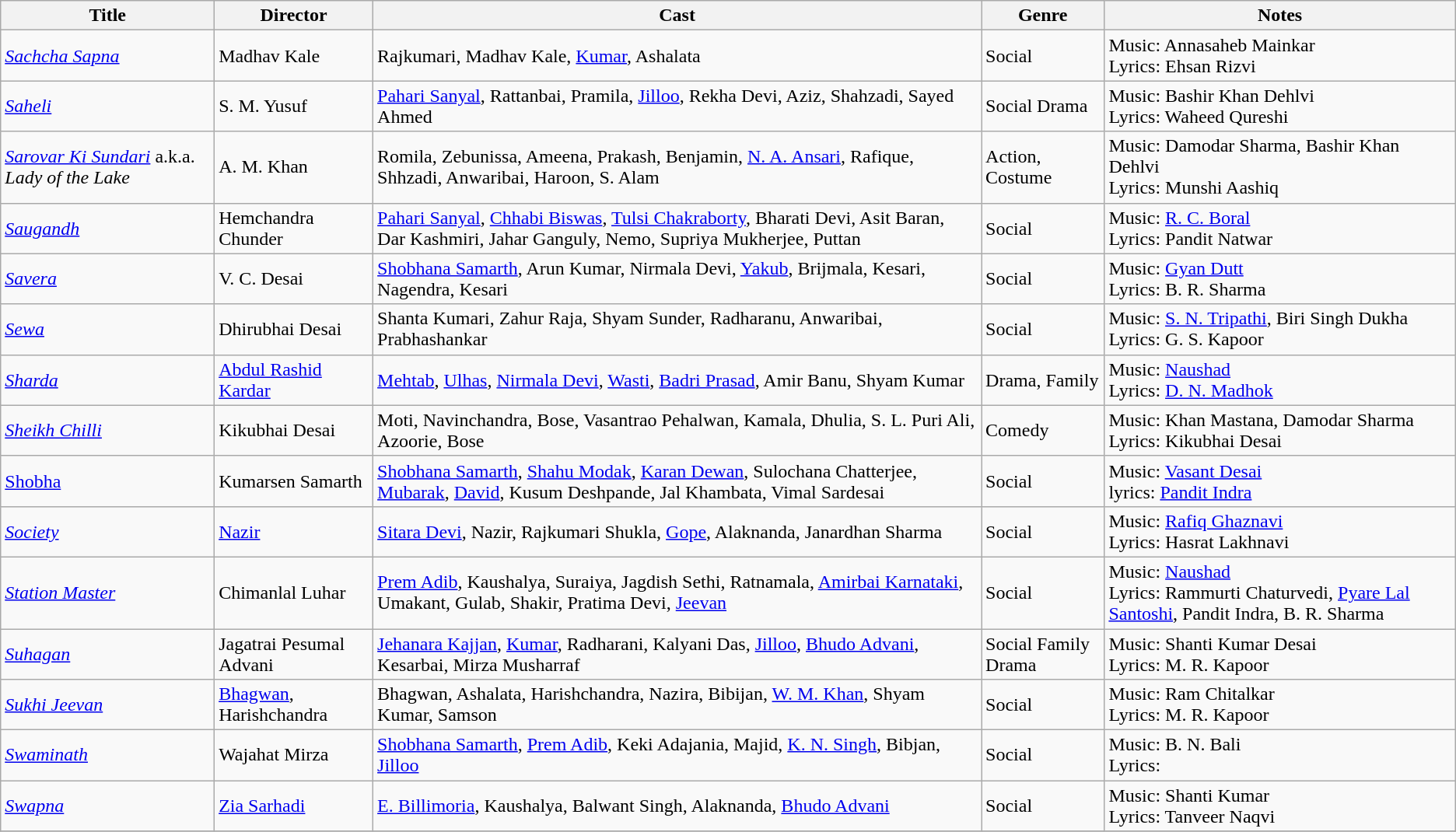<table class="wikitable">
<tr>
<th>Title</th>
<th>Director</th>
<th>Cast</th>
<th>Genre</th>
<th>Notes</th>
</tr>
<tr>
<td><em><a href='#'>Sachcha Sapna</a></em></td>
<td>Madhav Kale</td>
<td>Rajkumari, Madhav Kale, <a href='#'>Kumar</a>, Ashalata</td>
<td>Social</td>
<td>Music: Annasaheb Mainkar<br>Lyrics: Ehsan Rizvi</td>
</tr>
<tr>
<td><em><a href='#'>Saheli</a></em></td>
<td>S. M. Yusuf</td>
<td><a href='#'>Pahari Sanyal</a>, Rattanbai, Pramila, <a href='#'>Jilloo</a>, Rekha Devi, Aziz, Shahzadi, Sayed Ahmed</td>
<td>Social Drama</td>
<td>Music: Bashir Khan Dehlvi<br>Lyrics: Waheed Qureshi</td>
</tr>
<tr>
<td><em><a href='#'>Sarovar Ki Sundari</a></em> a.k.a. <em>Lady of the Lake</em></td>
<td>A. M. Khan</td>
<td>Romila, Zebunissa, Ameena, Prakash, Benjamin, <a href='#'>N. A. Ansari</a>, Rafique, Shhzadi, Anwaribai, Haroon, S. Alam</td>
<td>Action, Costume</td>
<td>Music: Damodar Sharma, Bashir Khan Dehlvi <br>Lyrics: Munshi Aashiq</td>
</tr>
<tr>
<td><em><a href='#'>Saugandh</a></em></td>
<td>Hemchandra Chunder</td>
<td><a href='#'>Pahari Sanyal</a>,  <a href='#'>Chhabi Biswas</a>, <a href='#'>Tulsi Chakraborty</a>, Bharati Devi, Asit Baran, Dar Kashmiri, Jahar Ganguly, Nemo, Supriya Mukherjee, Puttan</td>
<td>Social</td>
<td>Music: <a href='#'>R. C. Boral</a><br>Lyrics: Pandit Natwar</td>
</tr>
<tr>
<td><em><a href='#'>Savera</a></em></td>
<td>V. C. Desai</td>
<td><a href='#'>Shobhana Samarth</a>, Arun Kumar, Nirmala Devi, <a href='#'>Yakub</a>, Brijmala, Kesari, Nagendra, Kesari</td>
<td>Social</td>
<td>Music: <a href='#'>Gyan Dutt</a><br>Lyrics:  B. R. Sharma</td>
</tr>
<tr>
<td><em><a href='#'>Sewa</a></em></td>
<td>Dhirubhai Desai</td>
<td>Shanta Kumari, Zahur Raja, Shyam Sunder, Radharanu, Anwaribai, Prabhashankar</td>
<td>Social</td>
<td>Music: <a href='#'>S. N. Tripathi</a>, Biri Singh Dukha<br>Lyrics: G. S. Kapoor</td>
</tr>
<tr>
<td><em><a href='#'>Sharda</a></em></td>
<td><a href='#'>Abdul Rashid Kardar</a></td>
<td><a href='#'>Mehtab</a>, <a href='#'>Ulhas</a>, <a href='#'>Nirmala Devi</a>, <a href='#'>Wasti</a>, <a href='#'>Badri Prasad</a>,  Amir Banu, Shyam Kumar</td>
<td>Drama, Family</td>
<td>Music: <a href='#'>Naushad</a><br>Lyrics: <a href='#'>D. N. Madhok</a></td>
</tr>
<tr>
<td><em><a href='#'>Sheikh Chilli</a></em></td>
<td>Kikubhai Desai</td>
<td>Moti, Navinchandra, Bose, Vasantrao Pehalwan, Kamala, Dhulia, S. L. Puri  Ali, Azoorie, Bose</td>
<td>Comedy</td>
<td>Music: Khan Mastana, Damodar Sharma<br>Lyrics: Kikubhai Desai</td>
</tr>
<tr>
<td><a href='#'>Shobha</a></td>
<td>Kumarsen Samarth</td>
<td><a href='#'>Shobhana Samarth</a>, <a href='#'>Shahu Modak</a>, <a href='#'>Karan Dewan</a>, Sulochana Chatterjee, <a href='#'>Mubarak</a>, <a href='#'>David</a>, Kusum Deshpande, Jal Khambata, Vimal Sardesai</td>
<td>Social</td>
<td>Music: <a href='#'>Vasant Desai</a><br>lyrics: <a href='#'>Pandit Indra</a></td>
</tr>
<tr>
<td><em><a href='#'>Society</a></em></td>
<td><a href='#'>Nazir</a></td>
<td><a href='#'>Sitara Devi</a>, Nazir, Rajkumari Shukla, <a href='#'>Gope</a>, Alaknanda, Janardhan Sharma</td>
<td>Social</td>
<td>Music: <a href='#'>Rafiq Ghaznavi</a><br>Lyrics: Hasrat Lakhnavi</td>
</tr>
<tr>
<td><em><a href='#'>Station Master</a></em></td>
<td>Chimanlal Luhar</td>
<td><a href='#'>Prem Adib</a>, Kaushalya, Suraiya, Jagdish Sethi, Ratnamala, <a href='#'>Amirbai Karnataki</a>, Umakant, Gulab, Shakir, Pratima Devi, <a href='#'>Jeevan</a></td>
<td>Social</td>
<td>Music: <a href='#'>Naushad</a><br>Lyrics:  Rammurti Chaturvedi, <a href='#'>Pyare Lal Santoshi</a>, Pandit Indra, B. R. Sharma</td>
</tr>
<tr>
<td><em><a href='#'>Suhagan</a></em></td>
<td>Jagatrai Pesumal Advani</td>
<td><a href='#'>Jehanara Kajjan</a>, <a href='#'>Kumar</a>, Radharani, Kalyani Das, <a href='#'>Jilloo</a>, <a href='#'>Bhudo Advani</a>, Kesarbai, Mirza Musharraf</td>
<td>Social Family Drama</td>
<td>Music: Shanti Kumar Desai <br>Lyrics: M. R. Kapoor</td>
</tr>
<tr>
<td><em><a href='#'>Sukhi Jeevan</a></em></td>
<td><a href='#'>Bhagwan</a>, Harishchandra</td>
<td>Bhagwan, Ashalata, Harishchandra, Nazira, Bibijan, <a href='#'>W. M. Khan</a>, Shyam Kumar, Samson</td>
<td>Social</td>
<td>Music: Ram Chitalkar<br>Lyrics: M. R. Kapoor</td>
</tr>
<tr>
<td><em><a href='#'>Swaminath</a></em></td>
<td>Wajahat Mirza</td>
<td><a href='#'>Shobhana Samarth</a>, <a href='#'>Prem Adib</a>, Keki Adajania, Majid, <a href='#'>K. N. Singh</a>, Bibjan, <a href='#'>Jilloo</a></td>
<td>Social</td>
<td>Music: B. N. Bali<br>Lyrics:</td>
</tr>
<tr>
<td><em><a href='#'>Swapna</a></em></td>
<td><a href='#'>Zia Sarhadi</a></td>
<td><a href='#'>E. Billimoria</a>, Kaushalya, Balwant Singh, Alaknanda, <a href='#'>Bhudo Advani</a></td>
<td>Social</td>
<td>Music: Shanti Kumar <br>Lyrics: Tanveer Naqvi</td>
</tr>
<tr>
</tr>
</table>
